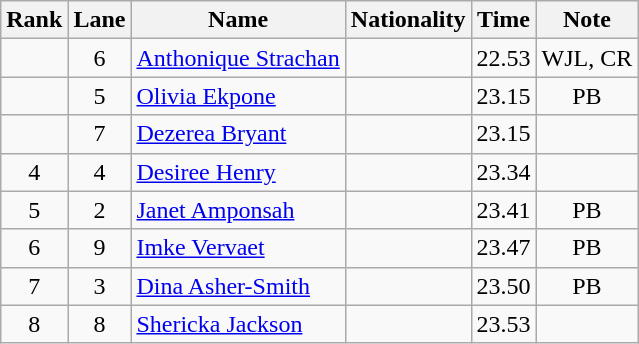<table class="wikitable sortable" style="text-align:center">
<tr>
<th>Rank</th>
<th>Lane</th>
<th>Name</th>
<th>Nationality</th>
<th>Time</th>
<th>Note</th>
</tr>
<tr>
<td></td>
<td>6</td>
<td align=left><a href='#'>Anthonique Strachan</a></td>
<td align=left></td>
<td>22.53</td>
<td>WJL, CR</td>
</tr>
<tr>
<td></td>
<td>5</td>
<td align=left><a href='#'>Olivia Ekpone</a></td>
<td align=left></td>
<td>23.15</td>
<td>PB</td>
</tr>
<tr>
<td></td>
<td>7</td>
<td align=left><a href='#'>Dezerea Bryant</a></td>
<td align=left></td>
<td>23.15</td>
<td></td>
</tr>
<tr>
<td>4</td>
<td>4</td>
<td align=left><a href='#'>Desiree Henry</a></td>
<td align=left></td>
<td>23.34</td>
<td></td>
</tr>
<tr>
<td>5</td>
<td>2</td>
<td align=left><a href='#'>Janet Amponsah</a></td>
<td align=left></td>
<td>23.41</td>
<td>PB</td>
</tr>
<tr>
<td>6</td>
<td>9</td>
<td align=left><a href='#'>Imke Vervaet</a></td>
<td align=left></td>
<td>23.47</td>
<td>PB</td>
</tr>
<tr>
<td>7</td>
<td>3</td>
<td align=left><a href='#'>Dina Asher-Smith</a></td>
<td align=left></td>
<td>23.50</td>
<td>PB</td>
</tr>
<tr>
<td>8</td>
<td>8</td>
<td align=left><a href='#'>Shericka Jackson</a></td>
<td align=left></td>
<td>23.53</td>
<td></td>
</tr>
</table>
